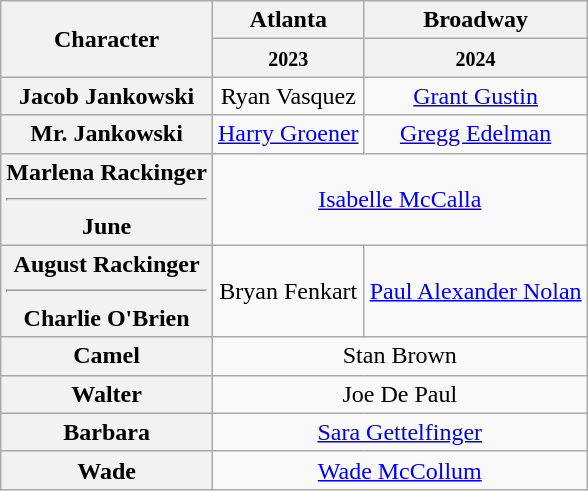<table class="wikitable">
<tr>
<th rowspan="2">Character</th>
<th>Atlanta</th>
<th>Broadway</th>
</tr>
<tr>
<th><small>2023</small></th>
<th><small>2024</small></th>
</tr>
<tr>
<th>Jacob Jankowski</th>
<td align=center>Ryan Vasquez</td>
<td align=center><a href='#'>Grant Gustin</a></td>
</tr>
<tr>
<th>Mr. Jankowski</th>
<td align=center><a href='#'>Harry Groener</a></td>
<td align=center><a href='#'>Gregg Edelman</a></td>
</tr>
<tr>
<th>Marlena Rackinger<hr>June</th>
<td colspan="2" align="center"><a href='#'>Isabelle McCalla</a></td>
</tr>
<tr>
<th>August Rackinger<hr>Charlie O'Brien</th>
<td align=center>Bryan Fenkart</td>
<td align=center><a href='#'>Paul Alexander Nolan</a></td>
</tr>
<tr>
<th>Camel</th>
<td colspan="2" align="center">Stan Brown</td>
</tr>
<tr>
<th>Walter</th>
<td colspan="2" align="center">Joe De Paul</td>
</tr>
<tr>
<th>Barbara</th>
<td colspan="2" align="center"><a href='#'>Sara Gettelfinger</a></td>
</tr>
<tr>
<th>Wade</th>
<td colspan="2" align="center"><a href='#'>Wade McCollum</a></td>
</tr>
</table>
